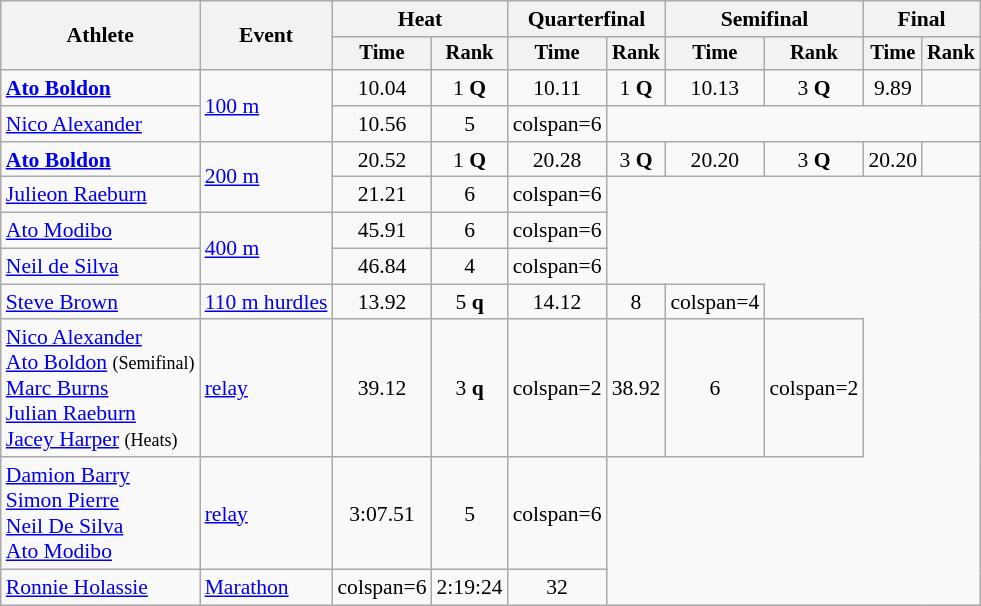<table class=wikitable style=font-size:90%;text-align:center>
<tr>
<th rowspan=2>Athlete</th>
<th rowspan=2>Event</th>
<th colspan=2>Heat</th>
<th colspan=2>Quarterfinal</th>
<th colspan=2>Semifinal</th>
<th colspan=2>Final</th>
</tr>
<tr style=font-size:95%>
<th>Time</th>
<th>Rank</th>
<th>Time</th>
<th>Rank</th>
<th>Time</th>
<th>Rank</th>
<th>Time</th>
<th>Rank</th>
</tr>
<tr>
<td align=left><strong><a href='#'>Ato Boldon</a></strong></td>
<td align=left rowspan=2><a href='#'>100 m</a></td>
<td>10.04</td>
<td>1 <strong>Q</strong></td>
<td>10.11</td>
<td>1 <strong>Q</strong></td>
<td>10.13</td>
<td>3 <strong>Q</strong></td>
<td>9.89</td>
<td></td>
</tr>
<tr>
<td align=left><a href='#'>Nico Alexander</a></td>
<td>10.56</td>
<td>5</td>
<td>colspan=6 </td>
</tr>
<tr>
<td align=left><strong><a href='#'>Ato Boldon</a></strong></td>
<td align=left rowspan=2><a href='#'>200 m</a></td>
<td>20.52</td>
<td>1 <strong>Q</strong></td>
<td>20.28</td>
<td>3 <strong>Q</strong></td>
<td>20.20</td>
<td>3 <strong>Q</strong></td>
<td>20.20</td>
<td></td>
</tr>
<tr>
<td align=left><a href='#'>Julieon Raeburn</a></td>
<td>21.21</td>
<td>6</td>
<td>colspan=6 </td>
</tr>
<tr>
<td align=left><a href='#'>Ato Modibo</a></td>
<td align=left rowspan=2><a href='#'>400 m</a></td>
<td>45.91</td>
<td>6</td>
<td>colspan=6 </td>
</tr>
<tr>
<td align=left><a href='#'>Neil de Silva</a></td>
<td>46.84</td>
<td>4</td>
<td>colspan=6 </td>
</tr>
<tr>
<td align=left><a href='#'>Steve Brown</a></td>
<td align=left><a href='#'>110 m hurdles</a></td>
<td>13.92</td>
<td>5 <strong>q</strong></td>
<td>14.12</td>
<td>8</td>
<td>colspan=4 </td>
</tr>
<tr>
<td align=left><a href='#'>Nico Alexander</a><br><a href='#'>Ato Boldon</a> <small>(Semifinal)</small><br><a href='#'>Marc Burns</a><br><a href='#'>Julian Raeburn</a><br><a href='#'>Jacey Harper</a> <small>(Heats)</small></td>
<td align=left><a href='#'> relay</a></td>
<td>39.12</td>
<td>3 <strong>q</strong></td>
<td>colspan=2 </td>
<td>38.92</td>
<td>6</td>
<td>colspan=2 </td>
</tr>
<tr>
<td align=left><a href='#'>Damion Barry</a><br><a href='#'>Simon Pierre</a><br><a href='#'>Neil De Silva</a><br><a href='#'>Ato Modibo</a></td>
<td align=left><a href='#'> relay</a></td>
<td>3:07.51</td>
<td>5</td>
<td>colspan=6 </td>
</tr>
<tr>
<td align=left><a href='#'>Ronnie Holassie</a></td>
<td align=left><a href='#'>Marathon</a></td>
<td>colspan=6 </td>
<td>2:19:24</td>
<td>32</td>
</tr>
</table>
